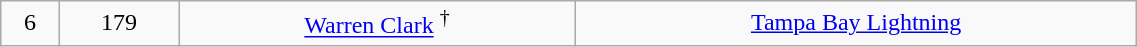<table class="wikitable" width="60%">
<tr align="center" bgcolor="">
<td>6</td>
<td>179</td>
<td><a href='#'>Warren Clark</a> <sup>†</sup></td>
<td><a href='#'>Tampa Bay Lightning</a></td>
</tr>
</table>
